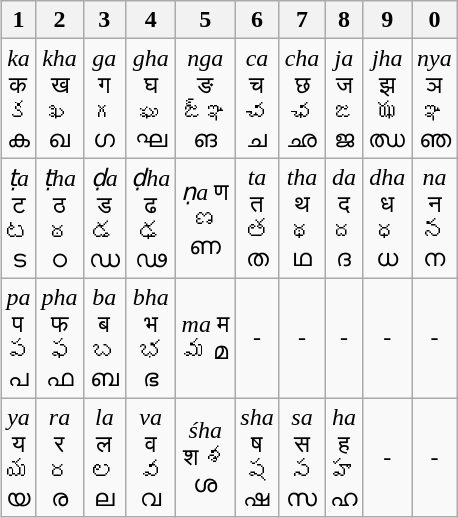<table class="wikitable" width="250px" align="right" style="text-align:center">
<tr>
<th width="10pt">1</th>
<th width="10pt">2</th>
<th width="10pt">3</th>
<th width="30pt">4</th>
<th width="10pt">5</th>
<th width="10pt">6</th>
<th width="10pt">7</th>
<th width="10pt">8</th>
<th width="10pt">9</th>
<th width="10pt">0</th>
</tr>
<tr>
<td><em>ka</em>  क క ക</td>
<td><em>kha</em>  ख ఖ ഖ</td>
<td><em>ga</em>  ग గ ഗ</td>
<td><em>gha</em>  घ ఘ ഘ</td>
<td><em>nga</em>  ङ జ్ఞ ങ</td>
<td><em>ca</em>  च చ ച</td>
<td><em>cha</em>  छ ఛ ഛ</td>
<td><em>ja</em>  ज  జ ജ</td>
<td><em>jha</em>  झ ఝ ഝ</td>
<td><em>nya</em>  ञ  ఞ ഞ</td>
</tr>
<tr>
<td><em>ṭa</em>  ट  ట ട</td>
<td><em>ṭha</em>  ठ ఠ ഠ</td>
<td><em>ḍa</em>  ड డ ഡ</td>
<td><em>ḍha</em>  ढ ఢ ഢ</td>
<td><em>ṇa</em>  ण ణ ണ</td>
<td><em>ta</em>  त త ത</td>
<td><em>tha</em>  थ థ ഥ</td>
<td><em>da</em>  द ద ദ</td>
<td><em>dha</em>  ध ధ ധ</td>
<td><em>na</em>  न న ന</td>
</tr>
<tr>
<td><em>pa</em>  प ప പ</td>
<td><em>pha</em>  फ ఫ ഫ</td>
<td><em>ba</em>  ब బ ബ</td>
<td><em>bha</em>  भ భ ഭ</td>
<td><em>ma</em>  म మ മ</td>
<td>-</td>
<td>-</td>
<td>-</td>
<td>-</td>
<td>-</td>
</tr>
<tr>
<td><em>ya</em>  य య യ</td>
<td><em>ra</em>  र ర ര</td>
<td><em>la</em>  ल ల ല</td>
<td><em>va</em>  व వ വ</td>
<td><em>śha</em>  श శ ശ</td>
<td><em>sha</em>  ष ష ഷ</td>
<td><em>sa</em>  स స സ</td>
<td><em>ha</em>  ह హ ഹ</td>
<td>-</td>
<td>-</td>
</tr>
</table>
